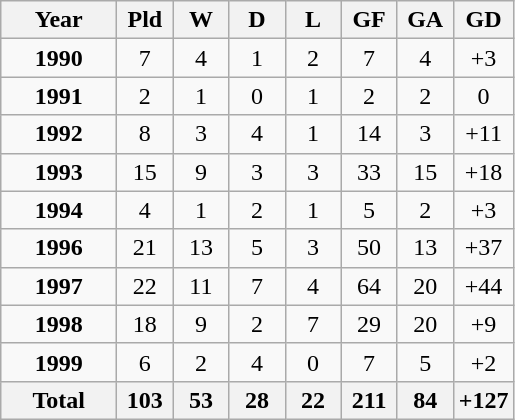<table class="wikitable" style="text-align: center;">
<tr>
<th width=70>Year</th>
<th width=30>Pld</th>
<th width=30>W</th>
<th width=30>D</th>
<th width=30>L</th>
<th width=30>GF</th>
<th width=30>GA</th>
<th width=30>GD</th>
</tr>
<tr>
<td><strong>1990</strong></td>
<td>7</td>
<td>4</td>
<td>1</td>
<td>2</td>
<td>7</td>
<td>4</td>
<td>+3</td>
</tr>
<tr>
<td><strong>1991</strong></td>
<td>2</td>
<td>1</td>
<td>0</td>
<td>1</td>
<td>2</td>
<td>2</td>
<td>0</td>
</tr>
<tr>
<td><strong>1992</strong></td>
<td>8</td>
<td>3</td>
<td>4</td>
<td>1</td>
<td>14</td>
<td>3</td>
<td>+11</td>
</tr>
<tr>
<td><strong>1993</strong></td>
<td>15</td>
<td>9</td>
<td>3</td>
<td>3</td>
<td>33</td>
<td>15</td>
<td>+18</td>
</tr>
<tr>
<td><strong>1994</strong></td>
<td>4</td>
<td>1</td>
<td>2</td>
<td>1</td>
<td>5</td>
<td>2</td>
<td>+3</td>
</tr>
<tr>
<td><strong>1996</strong></td>
<td>21</td>
<td>13</td>
<td>5</td>
<td>3</td>
<td>50</td>
<td>13</td>
<td>+37</td>
</tr>
<tr>
<td><strong>1997</strong></td>
<td>22</td>
<td>11</td>
<td>7</td>
<td>4</td>
<td>64</td>
<td>20</td>
<td>+44</td>
</tr>
<tr>
<td><strong>1998</strong></td>
<td>18</td>
<td>9</td>
<td>2</td>
<td>7</td>
<td>29</td>
<td>20</td>
<td>+9</td>
</tr>
<tr>
<td><strong>1999</strong></td>
<td>6</td>
<td>2</td>
<td>4</td>
<td>0</td>
<td>7</td>
<td>5</td>
<td>+2</td>
</tr>
<tr>
<th>Total</th>
<th>103</th>
<th>53</th>
<th>28</th>
<th>22</th>
<th>211</th>
<th>84</th>
<th>+127</th>
</tr>
</table>
